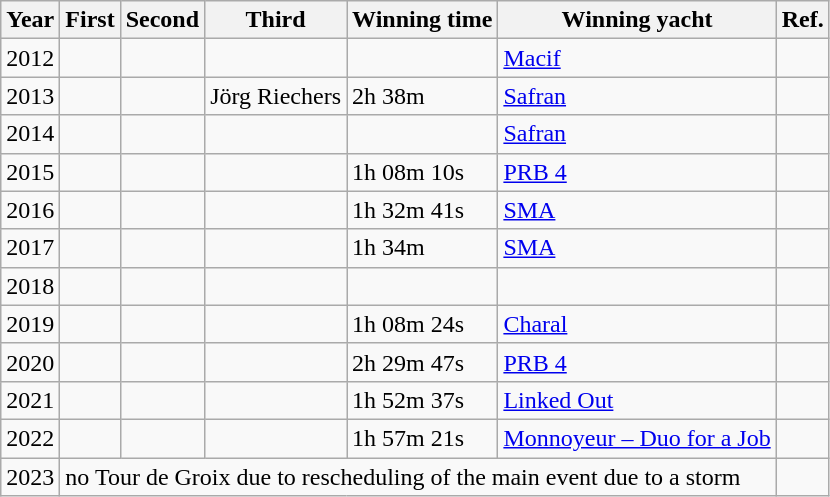<table class="wikitable">
<tr>
<th>Year</th>
<th>First</th>
<th>Second</th>
<th>Third</th>
<th>Winning time</th>
<th>Winning yacht</th>
<th>Ref.</th>
</tr>
<tr>
<td>2012</td>
<td></td>
<td></td>
<td></td>
<td></td>
<td><a href='#'>Macif</a></td>
<td></td>
</tr>
<tr>
<td>2013</td>
<td></td>
<td></td>
<td>Jörg Riechers</td>
<td>2h 38m</td>
<td><a href='#'>Safran</a></td>
<td></td>
</tr>
<tr>
<td>2014</td>
<td></td>
<td></td>
<td></td>
<td></td>
<td><a href='#'>Safran</a></td>
<td></td>
</tr>
<tr>
<td>2015</td>
<td></td>
<td></td>
<td></td>
<td>1h 08m 10s</td>
<td><a href='#'>PRB 4</a></td>
<td></td>
</tr>
<tr>
<td>2016</td>
<td></td>
<td></td>
<td></td>
<td>1h 32m 41s</td>
<td><a href='#'>SMA</a></td>
<td></td>
</tr>
<tr>
<td>2017</td>
<td></td>
<td></td>
<td></td>
<td>1h 34m</td>
<td><a href='#'>SMA</a></td>
<td></td>
</tr>
<tr>
<td>2018</td>
<td></td>
<td></td>
<td></td>
<td></td>
<td></td>
<td></td>
</tr>
<tr>
<td>2019</td>
<td><br></td>
<td><br></td>
<td></td>
<td>1h 08m 24s</td>
<td><a href='#'>Charal</a></td>
<td></td>
</tr>
<tr>
<td>2020</td>
<td></td>
<td></td>
<td></td>
<td>2h 29m 47s</td>
<td><a href='#'>PRB 4</a></td>
<td></td>
</tr>
<tr>
<td>2021</td>
<td><br></td>
<td><br></td>
<td><br></td>
<td>1h 52m 37s</td>
<td><a href='#'>Linked Out</a></td>
<td></td>
</tr>
<tr>
<td>2022</td>
<td></td>
<td></td>
<td></td>
<td>1h 57m 21s</td>
<td><a href='#'>Monnoyeur – Duo for a Job</a></td>
<td></td>
</tr>
<tr>
<td>2023</td>
<td colspan="5">no Tour de Groix due to rescheduling of the main event due to a storm</td>
<td></td>
</tr>
</table>
